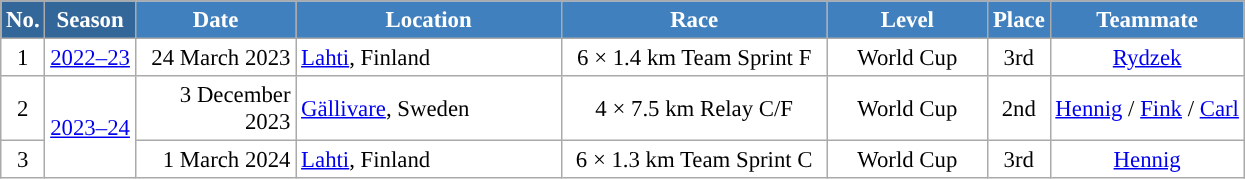<table class="wikitable sortable" style="font-size:95%; text-align:center; border:grey solid 1px; border-collapse:collapse; background:#ffffff;">
<tr style="background:#efefef;">
<th style="background-color:#369; color:white;">No.</th>
<th style="background-color:#369; color:white;">Season</th>
<th style="background-color:#4180be; color:white; width:100px;">Date</th>
<th style="background-color:#4180be; color:white; width:170px;">Location</th>
<th style="background-color:#4180be; color:white; width:170px;">Race</th>
<th style="background-color:#4180be; color:white; width:100px;">Level</th>
<th style="background-color:#4180be; color:white;">Place</th>
<th style="background-color:#4180be; color:white;">Teammate</th>
</tr>
<tr>
<td align=center>1</td>
<td rowspan=1 align=center><a href='#'>2022–23</a></td>
<td align=right>24 March 2023</td>
<td align=left> <a href='#'>Lahti</a>, Finland</td>
<td>6  × 1.4 km Team Sprint F</td>
<td>World Cup</td>
<td>3rd</td>
<td><a href='#'>Rydzek</a></td>
</tr>
<tr>
<td align=center>2</td>
<td rowspan=2 align=center><a href='#'>2023–24</a></td>
<td align=right>3 December 2023</td>
<td align=left> <a href='#'>Gällivare</a>, Sweden</td>
<td>4  × 7.5 km Relay C/F</td>
<td>World Cup</td>
<td>2nd</td>
<td><a href='#'>Hennig</a> / <a href='#'>Fink</a> / <a href='#'>Carl</a></td>
</tr>
<tr>
<td align=center>3</td>
<td align=right>1 March 2024</td>
<td align=left> <a href='#'>Lahti</a>, Finland</td>
<td>6  × 1.3 km Team Sprint C</td>
<td>World Cup</td>
<td>3rd</td>
<td><a href='#'>Hennig</a></td>
</tr>
</table>
